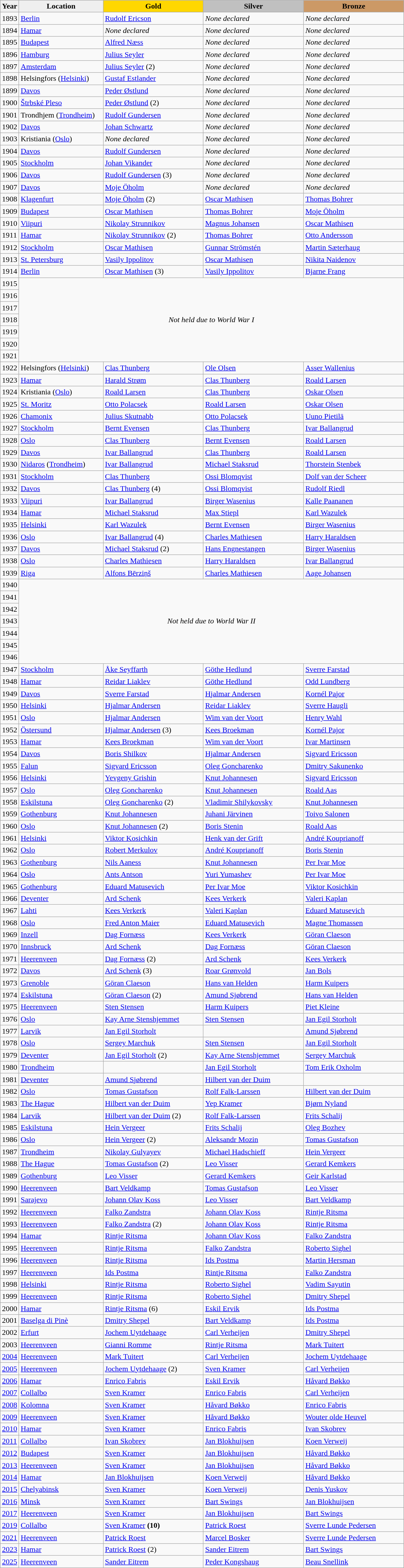<table class="wikitable sortable" style="width:850px;">
<tr>
<th style="width:4%; background:#efefef;">Year</th>
<th style="width:21%; background:#efefef;">Location</th>
<th style="width:25%; background:gold">Gold</th>
<th style="width:25%; background:silver">Silver</th>
<th style="width:25%; background:#CC9966">Bronze</th>
</tr>
<tr>
<td>1893</td>
<td><a href='#'>Berlin</a></td>
<td> <a href='#'>Rudolf Ericson</a></td>
<td><em>None declared</em></td>
<td><em>None declared</em></td>
</tr>
<tr>
<td>1894</td>
<td><a href='#'>Hamar</a></td>
<td><em>None declared</em></td>
<td><em>None declared</em></td>
<td><em>None declared</em></td>
</tr>
<tr>
<td>1895</td>
<td><a href='#'>Budapest</a></td>
<td> <a href='#'>Alfred Næss</a></td>
<td><em>None declared</em></td>
<td><em>None declared</em></td>
</tr>
<tr>
<td>1896</td>
<td><a href='#'>Hamburg</a></td>
<td> <a href='#'>Julius Seyler</a></td>
<td><em>None declared</em></td>
<td><em>None declared</em></td>
</tr>
<tr>
<td>1897</td>
<td><a href='#'>Amsterdam</a></td>
<td> <a href='#'>Julius Seyler</a> (2)</td>
<td><em>None declared</em></td>
<td><em>None declared</em></td>
</tr>
<tr>
<td>1898</td>
<td>Helsingfors (<a href='#'>Helsinki</a>)</td>
<td> <a href='#'>Gustaf Estlander</a></td>
<td><em>None declared</em></td>
<td><em>None declared</em></td>
</tr>
<tr>
<td>1899</td>
<td><a href='#'>Davos</a></td>
<td> <a href='#'>Peder Østlund</a></td>
<td><em>None declared</em></td>
<td><em>None declared</em></td>
</tr>
<tr>
<td>1900</td>
<td><a href='#'>Štrbské Pleso</a></td>
<td> <a href='#'>Peder Østlund</a> (2)</td>
<td><em>None declared</em></td>
<td><em>None declared</em></td>
</tr>
<tr>
<td>1901</td>
<td>Trondhjem (<a href='#'>Trondheim</a>)</td>
<td> <a href='#'>Rudolf Gundersen</a></td>
<td><em>None declared</em></td>
<td><em>None declared</em></td>
</tr>
<tr>
<td>1902</td>
<td><a href='#'>Davos</a></td>
<td> <a href='#'>Johan Schwartz</a></td>
<td><em>None declared</em></td>
<td><em>None declared</em></td>
</tr>
<tr>
<td>1903</td>
<td>Kristiania (<a href='#'>Oslo</a>)</td>
<td><em>None declared</em></td>
<td><em>None declared</em></td>
<td><em>None declared</em></td>
</tr>
<tr>
<td>1904</td>
<td><a href='#'>Davos</a></td>
<td> <a href='#'>Rudolf Gundersen</a></td>
<td><em>None declared</em></td>
<td><em>None declared</em></td>
</tr>
<tr>
<td>1905</td>
<td><a href='#'>Stockholm</a></td>
<td> <a href='#'>Johan Vikander</a></td>
<td><em>None declared</em></td>
<td><em>None declared</em></td>
</tr>
<tr>
<td>1906</td>
<td><a href='#'>Davos</a></td>
<td> <a href='#'>Rudolf Gundersen</a> (3)</td>
<td><em>None declared</em></td>
<td><em>None declared</em></td>
</tr>
<tr>
<td>1907</td>
<td><a href='#'>Davos</a></td>
<td> <a href='#'>Moje Öholm</a></td>
<td><em>None declared</em></td>
<td><em>None declared</em></td>
</tr>
<tr>
<td>1908</td>
<td><a href='#'>Klagenfurt</a></td>
<td> <a href='#'>Moje Öholm</a> (2)</td>
<td> <a href='#'>Oscar Mathisen</a></td>
<td> <a href='#'>Thomas Bohrer</a></td>
</tr>
<tr>
<td>1909</td>
<td><a href='#'>Budapest</a></td>
<td> <a href='#'>Oscar Mathisen</a></td>
<td> <a href='#'>Thomas Bohrer</a></td>
<td> <a href='#'>Moje Öholm</a></td>
</tr>
<tr>
<td>1910</td>
<td><a href='#'>Viipuri</a></td>
<td> <a href='#'>Nikolay Strunnikov</a></td>
<td> <a href='#'>Magnus Johansen</a></td>
<td> <a href='#'>Oscar Mathisen</a></td>
</tr>
<tr>
<td>1911</td>
<td><a href='#'>Hamar</a></td>
<td> <a href='#'>Nikolay Strunnikov</a> (2)</td>
<td> <a href='#'>Thomas Bohrer</a></td>
<td> <a href='#'>Otto Andersson</a></td>
</tr>
<tr>
<td>1912</td>
<td><a href='#'>Stockholm</a></td>
<td> <a href='#'>Oscar Mathisen</a></td>
<td> <a href='#'>Gunnar Strömstén</a></td>
<td> <a href='#'>Martin Sæterhaug</a></td>
</tr>
<tr>
<td>1913</td>
<td><a href='#'>St. Petersburg</a></td>
<td> <a href='#'>Vasily Ippolitov</a></td>
<td> <a href='#'>Oscar Mathisen</a></td>
<td> <a href='#'>Nikita Naidenov</a></td>
</tr>
<tr>
<td>1914</td>
<td><a href='#'>Berlin</a></td>
<td> <a href='#'>Oscar Mathisen</a> (3)</td>
<td> <a href='#'>Vasily Ippolitov</a></td>
<td> <a href='#'>Bjarne Frang</a></td>
</tr>
<tr>
<td>1915</td>
<td align="center" colspan="4" rowspan="7"><em>Not held due to World War I</em></td>
</tr>
<tr>
<td>1916</td>
</tr>
<tr>
<td>1917</td>
</tr>
<tr>
<td>1918</td>
</tr>
<tr>
<td>1919</td>
</tr>
<tr>
<td>1920</td>
</tr>
<tr>
<td>1921</td>
</tr>
<tr>
<td>1922</td>
<td>Helsingfors (<a href='#'>Helsinki</a>)</td>
<td> <a href='#'>Clas Thunberg</a></td>
<td> <a href='#'>Ole Olsen</a></td>
<td> <a href='#'>Asser Wallenius</a></td>
</tr>
<tr>
<td>1923</td>
<td><a href='#'>Hamar</a></td>
<td> <a href='#'>Harald Strøm</a></td>
<td> <a href='#'>Clas Thunberg</a></td>
<td> <a href='#'>Roald Larsen</a></td>
</tr>
<tr>
<td>1924</td>
<td>Kristiania (<a href='#'>Oslo</a>)</td>
<td> <a href='#'>Roald Larsen</a></td>
<td> <a href='#'>Clas Thunberg</a></td>
<td> <a href='#'>Oskar Olsen</a></td>
</tr>
<tr>
<td>1925</td>
<td><a href='#'>St. Moritz</a></td>
<td> <a href='#'>Otto Polacsek</a></td>
<td> <a href='#'>Roald Larsen</a></td>
<td> <a href='#'>Oskar Olsen</a></td>
</tr>
<tr>
<td>1926</td>
<td><a href='#'>Chamonix</a></td>
<td> <a href='#'>Julius Skutnabb</a></td>
<td> <a href='#'>Otto Polacsek</a></td>
<td> <a href='#'>Uuno Pietilä</a></td>
</tr>
<tr>
<td>1927</td>
<td><a href='#'>Stockholm</a></td>
<td> <a href='#'>Bernt Evensen</a></td>
<td> <a href='#'>Clas Thunberg</a></td>
<td> <a href='#'>Ivar Ballangrud</a></td>
</tr>
<tr>
<td>1928</td>
<td><a href='#'>Oslo</a></td>
<td> <a href='#'>Clas Thunberg</a></td>
<td> <a href='#'>Bernt Evensen</a></td>
<td> <a href='#'>Roald Larsen</a></td>
</tr>
<tr>
<td>1929</td>
<td><a href='#'>Davos</a></td>
<td> <a href='#'>Ivar Ballangrud</a></td>
<td> <a href='#'>Clas Thunberg</a></td>
<td> <a href='#'>Roald Larsen</a></td>
</tr>
<tr>
<td>1930</td>
<td><a href='#'>Nidaros</a> (<a href='#'>Trondheim</a>)</td>
<td> <a href='#'>Ivar Ballangrud</a></td>
<td> <a href='#'>Michael Staksrud</a></td>
<td> <a href='#'>Thorstein Stenbek</a></td>
</tr>
<tr>
<td>1931</td>
<td><a href='#'>Stockholm</a></td>
<td> <a href='#'>Clas Thunberg</a></td>
<td> <a href='#'>Ossi Blomqvist</a></td>
<td> <a href='#'>Dolf van der Scheer</a></td>
</tr>
<tr>
<td>1932</td>
<td><a href='#'>Davos</a></td>
<td> <a href='#'>Clas Thunberg</a> (4)</td>
<td> <a href='#'>Ossi Blomqvist</a></td>
<td> <a href='#'>Rudolf Riedl</a></td>
</tr>
<tr>
<td>1933</td>
<td><a href='#'>Viipuri</a></td>
<td> <a href='#'>Ivar Ballangrud</a></td>
<td> <a href='#'>Birger Wasenius</a></td>
<td> <a href='#'>Kalle Paananen</a></td>
</tr>
<tr>
<td>1934</td>
<td><a href='#'>Hamar</a></td>
<td> <a href='#'>Michael Staksrud</a></td>
<td> <a href='#'>Max Stiepl</a></td>
<td> <a href='#'>Karl Wazulek</a></td>
</tr>
<tr>
<td>1935</td>
<td><a href='#'>Helsinki</a></td>
<td> <a href='#'>Karl Wazulek</a></td>
<td> <a href='#'>Bernt Evensen</a></td>
<td> <a href='#'>Birger Wasenius</a></td>
</tr>
<tr>
<td>1936</td>
<td><a href='#'>Oslo</a></td>
<td> <a href='#'>Ivar Ballangrud</a> (4)</td>
<td> <a href='#'>Charles Mathiesen</a></td>
<td> <a href='#'>Harry Haraldsen</a></td>
</tr>
<tr>
<td>1937</td>
<td><a href='#'>Davos</a></td>
<td> <a href='#'>Michael Staksrud</a> (2)</td>
<td> <a href='#'>Hans Engnestangen</a></td>
<td> <a href='#'>Birger Wasenius</a></td>
</tr>
<tr>
<td>1938</td>
<td><a href='#'>Oslo</a></td>
<td> <a href='#'>Charles Mathiesen</a></td>
<td> <a href='#'>Harry Haraldsen</a></td>
<td> <a href='#'>Ivar Ballangrud</a></td>
</tr>
<tr>
<td>1939</td>
<td><a href='#'>Riga</a></td>
<td> <a href='#'>Alfons Bērziņš</a></td>
<td> <a href='#'>Charles Mathiesen</a></td>
<td> <a href='#'>Aage Johansen</a></td>
</tr>
<tr>
<td>1940</td>
<td align="center" colspan="4" rowspan="7"><em>Not held due to World War II</em></td>
</tr>
<tr>
<td>1941</td>
</tr>
<tr>
<td>1942</td>
</tr>
<tr>
<td>1943</td>
</tr>
<tr>
<td>1944</td>
</tr>
<tr>
<td>1945</td>
</tr>
<tr>
<td>1946</td>
</tr>
<tr>
<td>1947</td>
<td><a href='#'>Stockholm</a></td>
<td> <a href='#'>Åke Seyffarth</a></td>
<td> <a href='#'>Göthe Hedlund</a></td>
<td> <a href='#'>Sverre Farstad</a></td>
</tr>
<tr>
<td>1948</td>
<td><a href='#'>Hamar</a></td>
<td> <a href='#'>Reidar Liaklev</a></td>
<td> <a href='#'>Göthe Hedlund</a></td>
<td> <a href='#'>Odd Lundberg</a></td>
</tr>
<tr>
<td>1949</td>
<td><a href='#'>Davos</a></td>
<td> <a href='#'>Sverre Farstad</a></td>
<td> <a href='#'>Hjalmar Andersen</a></td>
<td> <a href='#'>Kornél Pajor</a></td>
</tr>
<tr>
<td>1950</td>
<td><a href='#'>Helsinki</a></td>
<td> <a href='#'>Hjalmar Andersen</a></td>
<td> <a href='#'>Reidar Liaklev</a></td>
<td> <a href='#'>Sverre Haugli</a></td>
</tr>
<tr>
<td>1951</td>
<td><a href='#'>Oslo</a></td>
<td> <a href='#'>Hjalmar Andersen</a></td>
<td> <a href='#'>Wim van der Voort</a></td>
<td> <a href='#'>Henry Wahl</a></td>
</tr>
<tr>
<td>1952</td>
<td><a href='#'>Östersund</a></td>
<td> <a href='#'>Hjalmar Andersen</a> (3)</td>
<td> <a href='#'>Kees Broekman</a></td>
<td> <a href='#'>Kornél Pajor</a></td>
</tr>
<tr>
<td>1953</td>
<td><a href='#'>Hamar</a></td>
<td> <a href='#'>Kees Broekman</a></td>
<td> <a href='#'>Wim van der Voort</a></td>
<td> <a href='#'>Ivar Martinsen</a></td>
</tr>
<tr>
<td>1954</td>
<td><a href='#'>Davos</a></td>
<td> <a href='#'>Boris Shilkov</a></td>
<td> <a href='#'>Hjalmar Andersen</a></td>
<td> <a href='#'>Sigvard Ericsson</a></td>
</tr>
<tr>
<td>1955</td>
<td><a href='#'>Falun</a></td>
<td> <a href='#'>Sigvard Ericsson</a></td>
<td> <a href='#'>Oleg Goncharenko</a></td>
<td> <a href='#'>Dmitry Sakunenko</a></td>
</tr>
<tr>
<td>1956</td>
<td><a href='#'>Helsinki</a></td>
<td> <a href='#'>Yevgeny Grishin</a></td>
<td> <a href='#'>Knut Johannesen</a></td>
<td> <a href='#'>Sigvard Ericsson</a></td>
</tr>
<tr>
<td>1957</td>
<td><a href='#'>Oslo</a></td>
<td> <a href='#'>Oleg Goncharenko</a></td>
<td> <a href='#'>Knut Johannesen</a></td>
<td> <a href='#'>Roald Aas</a></td>
</tr>
<tr>
<td>1958</td>
<td><a href='#'>Eskilstuna</a></td>
<td> <a href='#'>Oleg Goncharenko</a> (2)</td>
<td> <a href='#'>Vladimir Shilykovsky</a></td>
<td> <a href='#'>Knut Johannesen</a></td>
</tr>
<tr>
<td>1959</td>
<td><a href='#'>Gothenburg</a></td>
<td> <a href='#'>Knut Johannesen</a></td>
<td> <a href='#'>Juhani Järvinen</a></td>
<td> <a href='#'>Toivo Salonen</a></td>
</tr>
<tr>
<td>1960</td>
<td><a href='#'>Oslo</a></td>
<td> <a href='#'>Knut Johannesen</a> (2)</td>
<td> <a href='#'>Boris Stenin</a></td>
<td> <a href='#'>Roald Aas</a></td>
</tr>
<tr>
<td>1961</td>
<td><a href='#'>Helsinki</a></td>
<td> <a href='#'>Viktor Kosichkin</a></td>
<td> <a href='#'>Henk van der Grift</a></td>
<td> <a href='#'>André Kouprianoff</a></td>
</tr>
<tr>
<td>1962</td>
<td><a href='#'>Oslo</a></td>
<td> <a href='#'>Robert Merkulov</a></td>
<td> <a href='#'>André Kouprianoff</a></td>
<td> <a href='#'>Boris Stenin</a></td>
</tr>
<tr>
<td>1963</td>
<td><a href='#'>Gothenburg</a></td>
<td> <a href='#'>Nils Aaness</a></td>
<td> <a href='#'>Knut Johannesen</a></td>
<td> <a href='#'>Per Ivar Moe</a></td>
</tr>
<tr>
<td>1964</td>
<td><a href='#'>Oslo</a></td>
<td> <a href='#'>Ants Antson</a></td>
<td> <a href='#'>Yuri Yumashev</a></td>
<td> <a href='#'>Per Ivar Moe</a></td>
</tr>
<tr>
<td>1965</td>
<td><a href='#'>Gothenburg</a></td>
<td> <a href='#'>Eduard Matusevich</a></td>
<td> <a href='#'>Per Ivar Moe</a></td>
<td> <a href='#'>Viktor Kosichkin</a></td>
</tr>
<tr>
<td>1966</td>
<td><a href='#'>Deventer</a></td>
<td> <a href='#'>Ard Schenk</a></td>
<td> <a href='#'>Kees Verkerk</a></td>
<td> <a href='#'>Valeri Kaplan</a></td>
</tr>
<tr>
<td>1967</td>
<td><a href='#'>Lahti</a></td>
<td> <a href='#'>Kees Verkerk</a></td>
<td> <a href='#'>Valeri Kaplan</a></td>
<td> <a href='#'>Eduard Matusevich</a></td>
</tr>
<tr>
<td>1968</td>
<td><a href='#'>Oslo</a></td>
<td> <a href='#'>Fred Anton Maier</a></td>
<td> <a href='#'>Eduard Matusevich</a></td>
<td> <a href='#'>Magne Thomassen</a></td>
</tr>
<tr>
<td>1969</td>
<td><a href='#'>Inzell</a></td>
<td> <a href='#'>Dag Fornæss</a></td>
<td> <a href='#'>Kees Verkerk</a></td>
<td> <a href='#'>Göran Claeson</a></td>
</tr>
<tr>
<td>1970</td>
<td><a href='#'>Innsbruck</a></td>
<td> <a href='#'>Ard Schenk</a></td>
<td> <a href='#'>Dag Fornæss</a></td>
<td> <a href='#'>Göran Claeson</a></td>
</tr>
<tr>
<td>1971</td>
<td><a href='#'>Heerenveen</a></td>
<td> <a href='#'>Dag Fornæss</a> (2)</td>
<td> <a href='#'>Ard Schenk</a></td>
<td> <a href='#'>Kees Verkerk</a></td>
</tr>
<tr>
<td>1972</td>
<td><a href='#'>Davos</a></td>
<td> <a href='#'>Ard Schenk</a> (3)</td>
<td> <a href='#'>Roar Grønvold</a></td>
<td> <a href='#'>Jan Bols</a></td>
</tr>
<tr>
<td>1973</td>
<td><a href='#'>Grenoble</a></td>
<td> <a href='#'>Göran Claeson</a></td>
<td> <a href='#'>Hans van Helden</a></td>
<td> <a href='#'>Harm Kuipers</a></td>
</tr>
<tr>
<td>1974</td>
<td><a href='#'>Eskilstuna</a></td>
<td> <a href='#'>Göran Claeson</a> (2)</td>
<td> <a href='#'>Amund Sjøbrend</a></td>
<td> <a href='#'>Hans van Helden</a></td>
</tr>
<tr>
<td>1975</td>
<td><a href='#'>Heerenveen</a></td>
<td> <a href='#'>Sten Stensen</a></td>
<td> <a href='#'>Harm Kuipers</a></td>
<td> <a href='#'>Piet Kleine</a></td>
</tr>
<tr>
<td>1976</td>
<td><a href='#'>Oslo</a></td>
<td> <a href='#'>Kay Arne Stenshjemmet</a></td>
<td> <a href='#'>Sten Stensen</a></td>
<td> <a href='#'>Jan Egil Storholt</a></td>
</tr>
<tr>
<td>1977</td>
<td><a href='#'>Larvik</a></td>
<td> <a href='#'>Jan Egil Storholt</a></td>
<td></td>
<td> <a href='#'>Amund Sjøbrend</a></td>
</tr>
<tr>
<td>1978</td>
<td><a href='#'>Oslo</a></td>
<td> <a href='#'>Sergey Marchuk</a></td>
<td> <a href='#'>Sten Stensen</a></td>
<td> <a href='#'>Jan Egil Storholt</a></td>
</tr>
<tr>
<td>1979</td>
<td><a href='#'>Deventer</a></td>
<td> <a href='#'>Jan Egil Storholt</a> (2)</td>
<td> <a href='#'>Kay Arne Stenshjemmet</a></td>
<td> <a href='#'>Sergey Marchuk</a></td>
</tr>
<tr>
<td>1980</td>
<td><a href='#'>Trondheim</a></td>
<td></td>
<td> <a href='#'>Jan Egil Storholt</a></td>
<td> <a href='#'>Tom Erik Oxholm</a></td>
</tr>
<tr>
<td>1981</td>
<td><a href='#'>Deventer</a></td>
<td> <a href='#'>Amund Sjøbrend</a></td>
<td> <a href='#'>Hilbert van der Duim</a></td>
<td></td>
</tr>
<tr>
<td>1982</td>
<td><a href='#'>Oslo</a></td>
<td> <a href='#'>Tomas Gustafson</a></td>
<td> <a href='#'>Rolf Falk-Larssen</a></td>
<td> <a href='#'>Hilbert van der Duim</a></td>
</tr>
<tr>
<td>1983</td>
<td><a href='#'>The Hague</a></td>
<td> <a href='#'>Hilbert van der Duim</a></td>
<td> <a href='#'>Yep Kramer</a></td>
<td> <a href='#'>Bjørn Nyland</a></td>
</tr>
<tr>
<td>1984</td>
<td><a href='#'>Larvik</a></td>
<td> <a href='#'>Hilbert van der Duim</a> (2)</td>
<td> <a href='#'>Rolf Falk-Larssen</a></td>
<td> <a href='#'>Frits Schalij</a></td>
</tr>
<tr>
<td>1985</td>
<td><a href='#'>Eskilstuna</a></td>
<td> <a href='#'>Hein Vergeer</a></td>
<td> <a href='#'>Frits Schalij</a></td>
<td> <a href='#'>Oleg Bozhev</a></td>
</tr>
<tr>
<td>1986</td>
<td><a href='#'>Oslo</a></td>
<td> <a href='#'>Hein Vergeer</a> (2)</td>
<td> <a href='#'>Aleksandr Mozin</a></td>
<td> <a href='#'>Tomas Gustafson</a></td>
</tr>
<tr>
<td>1987</td>
<td><a href='#'>Trondheim</a></td>
<td> <a href='#'>Nikolay Gulyayev</a></td>
<td> <a href='#'>Michael Hadschieff</a></td>
<td> <a href='#'>Hein Vergeer</a></td>
</tr>
<tr>
<td>1988</td>
<td><a href='#'>The Hague</a></td>
<td> <a href='#'>Tomas Gustafson</a> (2)</td>
<td> <a href='#'>Leo Visser</a></td>
<td> <a href='#'>Gerard Kemkers</a></td>
</tr>
<tr>
<td>1989</td>
<td><a href='#'>Gothenburg</a></td>
<td> <a href='#'>Leo Visser</a></td>
<td> <a href='#'>Gerard Kemkers</a></td>
<td> <a href='#'>Geir Karlstad</a></td>
</tr>
<tr>
<td>1990</td>
<td><a href='#'>Heerenveen</a></td>
<td> <a href='#'>Bart Veldkamp</a></td>
<td> <a href='#'>Tomas Gustafson</a></td>
<td> <a href='#'>Leo Visser</a></td>
</tr>
<tr>
<td>1991</td>
<td><a href='#'>Sarajevo</a></td>
<td> <a href='#'>Johann Olav Koss</a></td>
<td> <a href='#'>Leo Visser</a></td>
<td> <a href='#'>Bart Veldkamp</a></td>
</tr>
<tr>
<td>1992</td>
<td><a href='#'>Heerenveen</a></td>
<td> <a href='#'>Falko Zandstra</a></td>
<td> <a href='#'>Johann Olav Koss</a></td>
<td> <a href='#'>Rintje Ritsma</a></td>
</tr>
<tr>
<td>1993</td>
<td><a href='#'>Heerenveen</a></td>
<td> <a href='#'>Falko Zandstra</a> (2)</td>
<td> <a href='#'>Johann Olav Koss</a></td>
<td> <a href='#'>Rintje Ritsma</a></td>
</tr>
<tr>
<td>1994</td>
<td><a href='#'>Hamar</a></td>
<td> <a href='#'>Rintje Ritsma</a></td>
<td> <a href='#'>Johann Olav Koss</a></td>
<td> <a href='#'>Falko Zandstra</a></td>
</tr>
<tr>
<td>1995</td>
<td><a href='#'>Heerenveen</a></td>
<td> <a href='#'>Rintje Ritsma</a></td>
<td> <a href='#'>Falko Zandstra</a></td>
<td> <a href='#'>Roberto Sighel</a></td>
</tr>
<tr>
<td>1996</td>
<td><a href='#'>Heerenveen</a></td>
<td> <a href='#'>Rintje Ritsma</a></td>
<td> <a href='#'>Ids Postma</a></td>
<td> <a href='#'>Martin Hersman</a></td>
</tr>
<tr>
<td>1997</td>
<td><a href='#'>Heerenveen</a></td>
<td> <a href='#'>Ids Postma</a></td>
<td> <a href='#'>Rintje Ritsma</a></td>
<td> <a href='#'>Falko Zandstra</a></td>
</tr>
<tr>
<td>1998</td>
<td><a href='#'>Helsinki</a></td>
<td> <a href='#'>Rintje Ritsma</a></td>
<td> <a href='#'>Roberto Sighel</a></td>
<td> <a href='#'>Vadim Sayutin</a></td>
</tr>
<tr>
<td>1999</td>
<td><a href='#'>Heerenveen</a></td>
<td> <a href='#'>Rintje Ritsma</a></td>
<td> <a href='#'>Roberto Sighel</a></td>
<td> <a href='#'>Dmitry Shepel</a></td>
</tr>
<tr>
<td>2000</td>
<td><a href='#'>Hamar</a></td>
<td> <a href='#'>Rintje Ritsma</a> (6)</td>
<td> <a href='#'>Eskil Ervik</a></td>
<td> <a href='#'>Ids Postma</a></td>
</tr>
<tr>
<td>2001</td>
<td><a href='#'>Baselga di Pinè</a></td>
<td> <a href='#'>Dmitry Shepel</a></td>
<td> <a href='#'>Bart Veldkamp</a></td>
<td> <a href='#'>Ids Postma</a></td>
</tr>
<tr>
<td>2002</td>
<td><a href='#'>Erfurt</a></td>
<td> <a href='#'>Jochem Uytdehaage</a></td>
<td> <a href='#'>Carl Verheijen</a></td>
<td> <a href='#'>Dmitry Shepel</a></td>
</tr>
<tr>
<td>2003</td>
<td><a href='#'>Heerenveen</a></td>
<td> <a href='#'>Gianni Romme</a></td>
<td> <a href='#'>Rintje Ritsma</a></td>
<td> <a href='#'>Mark Tuitert</a></td>
</tr>
<tr>
<td><a href='#'>2004</a></td>
<td><a href='#'>Heerenveen</a></td>
<td> <a href='#'>Mark Tuitert</a></td>
<td> <a href='#'>Carl Verheijen</a></td>
<td> <a href='#'>Jochem Uytdehaage</a></td>
</tr>
<tr>
<td><a href='#'>2005</a></td>
<td><a href='#'>Heerenveen</a></td>
<td> <a href='#'>Jochem Uytdehaage</a> (2)</td>
<td> <a href='#'>Sven Kramer</a></td>
<td> <a href='#'>Carl Verheijen</a></td>
</tr>
<tr>
<td><a href='#'>2006</a></td>
<td><a href='#'>Hamar</a></td>
<td> <a href='#'>Enrico Fabris</a></td>
<td> <a href='#'>Eskil Ervik</a></td>
<td> <a href='#'>Håvard Bøkko</a></td>
</tr>
<tr>
<td><a href='#'>2007</a></td>
<td><a href='#'>Collalbo</a></td>
<td> <a href='#'>Sven Kramer</a></td>
<td> <a href='#'>Enrico Fabris</a></td>
<td> <a href='#'>Carl Verheijen</a></td>
</tr>
<tr>
<td><a href='#'>2008</a></td>
<td><a href='#'>Kolomna</a></td>
<td> <a href='#'>Sven Kramer</a></td>
<td> <a href='#'>Håvard Bøkko</a></td>
<td> <a href='#'>Enrico Fabris</a></td>
</tr>
<tr>
<td><a href='#'>2009</a></td>
<td><a href='#'>Heerenveen</a></td>
<td> <a href='#'>Sven Kramer</a></td>
<td> <a href='#'>Håvard Bøkko</a></td>
<td> <a href='#'>Wouter olde Heuvel</a></td>
</tr>
<tr>
<td><a href='#'>2010</a></td>
<td><a href='#'>Hamar</a></td>
<td> <a href='#'>Sven Kramer</a></td>
<td> <a href='#'>Enrico Fabris</a></td>
<td> <a href='#'>Ivan Skobrev</a></td>
</tr>
<tr>
<td><a href='#'>2011</a></td>
<td><a href='#'>Collalbo</a></td>
<td> <a href='#'>Ivan Skobrev</a></td>
<td> <a href='#'>Jan Blokhuijsen</a></td>
<td> <a href='#'>Koen Verweij</a></td>
</tr>
<tr>
<td><a href='#'>2012</a></td>
<td><a href='#'>Budapest</a></td>
<td> <a href='#'>Sven Kramer</a></td>
<td> <a href='#'>Jan Blokhuijsen</a></td>
<td> <a href='#'>Håvard Bøkko</a></td>
</tr>
<tr>
<td><a href='#'>2013</a></td>
<td><a href='#'>Heerenveen</a></td>
<td> <a href='#'>Sven Kramer</a></td>
<td> <a href='#'>Jan Blokhuijsen</a></td>
<td> <a href='#'>Håvard Bøkko</a></td>
</tr>
<tr>
<td><a href='#'>2014</a></td>
<td><a href='#'>Hamar</a></td>
<td> <a href='#'>Jan Blokhuijsen</a></td>
<td> <a href='#'>Koen Verweij</a></td>
<td> <a href='#'>Håvard Bøkko</a></td>
</tr>
<tr>
<td><a href='#'>2015</a></td>
<td><a href='#'>Chelyabinsk</a></td>
<td> <a href='#'>Sven Kramer</a></td>
<td> <a href='#'>Koen Verweij</a></td>
<td> <a href='#'>Denis Yuskov</a></td>
</tr>
<tr>
<td><a href='#'>2016</a></td>
<td><a href='#'>Minsk</a></td>
<td> <a href='#'>Sven Kramer</a></td>
<td> <a href='#'>Bart Swings</a></td>
<td> <a href='#'>Jan Blokhuijsen</a></td>
</tr>
<tr>
<td><a href='#'>2017</a></td>
<td><a href='#'>Heerenveen</a></td>
<td> <a href='#'>Sven Kramer</a></td>
<td> <a href='#'>Jan Blokhuijsen</a></td>
<td> <a href='#'>Bart Swings</a></td>
</tr>
<tr>
<td><a href='#'>2019</a></td>
<td><a href='#'>Collalbo</a></td>
<td> <a href='#'>Sven Kramer</a> <strong>(10)</strong></td>
<td> <a href='#'>Patrick Roest</a></td>
<td> <a href='#'>Sverre Lunde Pedersen</a></td>
</tr>
<tr>
<td><a href='#'>2021</a></td>
<td><a href='#'>Heerenveen</a></td>
<td> <a href='#'>Patrick Roest</a></td>
<td> <a href='#'>Marcel Bosker</a></td>
<td> <a href='#'>Sverre Lunde Pedersen</a></td>
</tr>
<tr>
<td><a href='#'>2023</a></td>
<td><a href='#'>Hamar</a></td>
<td> <a href='#'>Patrick Roest</a> (2)</td>
<td> <a href='#'>Sander Eitrem</a></td>
<td> <a href='#'>Bart Swings</a></td>
</tr>
<tr>
<td><a href='#'>2025</a></td>
<td><a href='#'>Heerenveen</a></td>
<td> <a href='#'>Sander Eitrem</a></td>
<td> <a href='#'>Peder Kongshaug</a></td>
<td> <a href='#'>Beau Snellink</a></td>
</tr>
</table>
